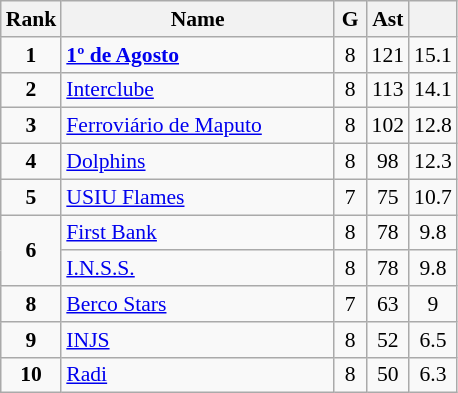<table class="wikitable" style="text-align:center; font-size:90%;">
<tr>
<th width=10px>Rank</th>
<th width=175px>Name</th>
<th width=15px>G</th>
<th width=10px>Ast</th>
<th width=10px></th>
</tr>
<tr>
<td><strong>1</strong></td>
<td align=left> <strong><a href='#'>1º de Agosto</a></strong></td>
<td>8</td>
<td>121</td>
<td>15.1</td>
</tr>
<tr>
<td><strong>2</strong></td>
<td align=left> <a href='#'>Interclube</a></td>
<td>8</td>
<td>113</td>
<td>14.1</td>
</tr>
<tr>
<td><strong>3</strong></td>
<td align=left> <a href='#'>Ferroviário de Maputo</a></td>
<td>8</td>
<td>102</td>
<td>12.8</td>
</tr>
<tr>
<td><strong>4</strong></td>
<td align=left> <a href='#'>Dolphins</a></td>
<td>8</td>
<td>98</td>
<td>12.3</td>
</tr>
<tr>
<td><strong>5</strong></td>
<td align=left> <a href='#'>USIU Flames</a></td>
<td>7</td>
<td>75</td>
<td>10.7</td>
</tr>
<tr>
<td rowspan=2><strong>6</strong></td>
<td align=left> <a href='#'>First Bank</a></td>
<td>8</td>
<td>78</td>
<td>9.8</td>
</tr>
<tr>
<td align=left> <a href='#'>I.N.S.S.</a></td>
<td>8</td>
<td>78</td>
<td>9.8</td>
</tr>
<tr>
<td><strong>8</strong></td>
<td align=left> <a href='#'>Berco Stars</a></td>
<td>7</td>
<td>63</td>
<td>9</td>
</tr>
<tr>
<td><strong>9</strong></td>
<td align=left> <a href='#'>INJS</a></td>
<td>8</td>
<td>52</td>
<td>6.5</td>
</tr>
<tr>
<td><strong>10</strong></td>
<td align=left> <a href='#'>Radi</a></td>
<td>8</td>
<td>50</td>
<td>6.3</td>
</tr>
</table>
